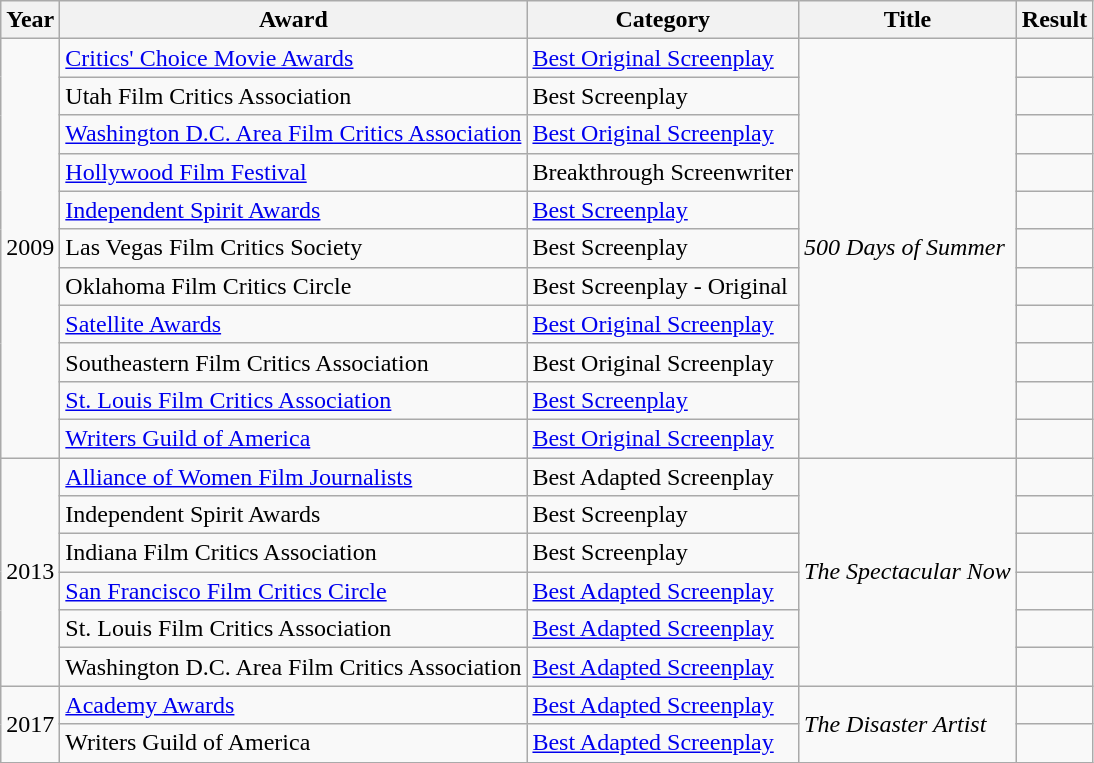<table class="wikitable">
<tr>
<th>Year</th>
<th>Award</th>
<th>Category</th>
<th>Title</th>
<th>Result</th>
</tr>
<tr>
<td rowspan=11>2009</td>
<td><a href='#'>Critics' Choice Movie Awards</a></td>
<td><a href='#'>Best Original Screenplay</a></td>
<td rowspan=11><em>500 Days of Summer</em></td>
<td></td>
</tr>
<tr>
<td>Utah Film Critics Association</td>
<td>Best Screenplay</td>
<td></td>
</tr>
<tr>
<td><a href='#'>Washington D.C. Area Film Critics Association</a></td>
<td><a href='#'>Best Original Screenplay</a></td>
<td></td>
</tr>
<tr>
<td><a href='#'>Hollywood Film Festival</a></td>
<td>Breakthrough Screenwriter</td>
<td></td>
</tr>
<tr>
<td><a href='#'>Independent Spirit Awards</a></td>
<td><a href='#'>Best Screenplay</a></td>
<td></td>
</tr>
<tr>
<td>Las Vegas Film Critics Society</td>
<td>Best Screenplay</td>
<td></td>
</tr>
<tr>
<td>Oklahoma Film Critics Circle</td>
<td>Best Screenplay - Original</td>
<td></td>
</tr>
<tr>
<td><a href='#'>Satellite Awards</a></td>
<td><a href='#'>Best Original Screenplay</a></td>
<td></td>
</tr>
<tr>
<td>Southeastern Film Critics Association</td>
<td>Best Original Screenplay</td>
<td></td>
</tr>
<tr>
<td><a href='#'>St. Louis Film Critics Association</a></td>
<td><a href='#'>Best Screenplay</a></td>
<td></td>
</tr>
<tr>
<td><a href='#'>Writers Guild of America</a></td>
<td><a href='#'>Best Original Screenplay</a></td>
<td></td>
</tr>
<tr>
<td rowspan=6>2013</td>
<td><a href='#'>Alliance of Women Film Journalists</a></td>
<td>Best Adapted Screenplay</td>
<td rowspan=6><em>The Spectacular Now</em></td>
<td></td>
</tr>
<tr>
<td>Independent Spirit Awards</td>
<td>Best Screenplay</td>
<td></td>
</tr>
<tr>
<td>Indiana Film Critics Association</td>
<td>Best Screenplay</td>
<td></td>
</tr>
<tr>
<td><a href='#'>San Francisco Film Critics Circle</a></td>
<td><a href='#'>Best Adapted Screenplay</a></td>
<td></td>
</tr>
<tr>
<td>St. Louis Film Critics Association</td>
<td><a href='#'>Best Adapted Screenplay</a></td>
<td></td>
</tr>
<tr>
<td>Washington D.C. Area Film Critics Association</td>
<td><a href='#'>Best Adapted Screenplay</a></td>
<td></td>
</tr>
<tr>
<td rowspan=2>2017</td>
<td><a href='#'>Academy Awards</a></td>
<td><a href='#'>Best Adapted Screenplay</a></td>
<td rowspan=2><em>The Disaster Artist</em></td>
<td></td>
</tr>
<tr>
<td>Writers Guild of America</td>
<td><a href='#'>Best Adapted Screenplay</a></td>
<td></td>
</tr>
</table>
